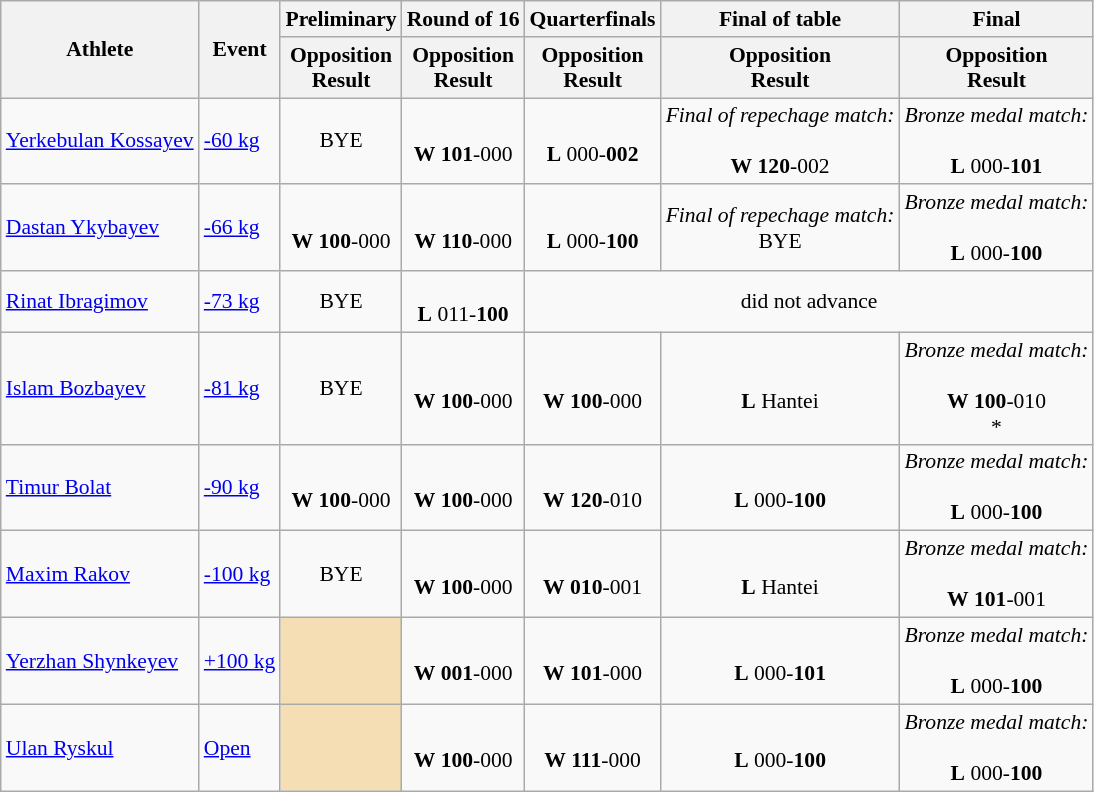<table class=wikitable style="font-size:90%">
<tr>
<th rowspan=2>Athlete</th>
<th rowspan=2>Event</th>
<th>Preliminary</th>
<th>Round of 16</th>
<th>Quarterfinals</th>
<th>Final of table</th>
<th>Final</th>
</tr>
<tr>
<th>Opposition<br>Result</th>
<th>Opposition<br>Result</th>
<th>Opposition<br>Result</th>
<th>Opposition<br>Result</th>
<th>Opposition<br>Result</th>
</tr>
<tr>
<td><a href='#'>Yerkebulan Kossayev</a></td>
<td><a href='#'>-60 kg</a></td>
<td align=center>BYE</td>
<td align=center><br><strong>W</strong> <strong>101</strong>-000</td>
<td align=center><br><strong>L</strong> 000-<strong>002</strong></td>
<td align=center><em>Final of repechage match:</em><br><br><strong>W</strong> <strong>120</strong>-002</td>
<td align=center><em>Bronze medal match:</em><br><br><strong>L</strong> 000-<strong>101</strong></td>
</tr>
<tr>
<td><a href='#'>Dastan Ykybayev</a></td>
<td><a href='#'>-66 kg</a></td>
<td align=center><br><strong>W</strong> <strong>100</strong>-000</td>
<td align=center><br><strong>W</strong> <strong>110</strong>-000</td>
<td align=center><br><strong>L</strong> 000-<strong>100</strong></td>
<td align=center><em>Final of repechage match:</em><br>BYE</td>
<td align=center><em>Bronze medal match:</em><br><br><strong>L</strong> 000-<strong>100</strong></td>
</tr>
<tr>
<td><a href='#'>Rinat Ibragimov</a></td>
<td><a href='#'>-73 kg</a></td>
<td align=center>BYE</td>
<td align=center><br><strong>L</strong> 011-<strong>100</strong></td>
<td align=center colspan="7">did not advance</td>
</tr>
<tr>
<td><a href='#'>Islam Bozbayev</a></td>
<td><a href='#'>-81 kg</a></td>
<td align=center>BYE</td>
<td align=center><br><strong>W</strong> <strong>100</strong>-000</td>
<td align=center><br><strong>W</strong> <strong>100</strong>-000</td>
<td align=center><br><strong>L</strong> Hantei</td>
<td align=center><em>Bronze medal match:</em><br><br><strong>W</strong> <strong>100</strong>-010<br>*</td>
</tr>
<tr>
<td><a href='#'>Timur Bolat</a></td>
<td><a href='#'>-90 kg</a></td>
<td align=center><br><strong>W</strong> <strong>100</strong>-000</td>
<td align=center><br><strong>W</strong> <strong>100</strong>-000</td>
<td align=center><br><strong>W</strong> <strong>120</strong>-010</td>
<td align=center><br><strong>L</strong> 000-<strong>100</strong></td>
<td align=center><em>Bronze medal match:</em><br><br><strong>L</strong> 000-<strong>100</strong></td>
</tr>
<tr>
<td><a href='#'>Maxim Rakov</a></td>
<td><a href='#'>-100 kg</a></td>
<td align=center>BYE</td>
<td align=center><br><strong>W</strong> <strong>100</strong>-000</td>
<td align=center><br><strong>W</strong> <strong>010</strong>-001</td>
<td align=center><br><strong>L</strong> Hantei</td>
<td align=center><em>Bronze medal match:</em><br><br><strong>W</strong> <strong>101</strong>-001<br></td>
</tr>
<tr>
<td><a href='#'>Yerzhan Shynkeyev</a></td>
<td><a href='#'>+100 kg</a></td>
<td style="background:wheat;"></td>
<td align=center><br><strong>W</strong> <strong>001</strong>-000</td>
<td align=center><br><strong>W</strong> <strong>101</strong>-000</td>
<td align=center><br><strong>L</strong> 000-<strong>101</strong></td>
<td align=center><em>Bronze medal match:</em><br><br><strong>L</strong> 000-<strong>100</strong></td>
</tr>
<tr>
<td><a href='#'>Ulan Ryskul</a></td>
<td><a href='#'>Open</a></td>
<td style="background:wheat;"></td>
<td align=center><br><strong>W</strong> <strong>100</strong>-000</td>
<td align=center><br><strong>W</strong> <strong>111</strong>-000</td>
<td align=center><br><strong>L</strong> 000-<strong>100</strong></td>
<td align=center><em>Bronze medal match:</em><br><br><strong>L</strong> 000-<strong>100</strong></td>
</tr>
</table>
